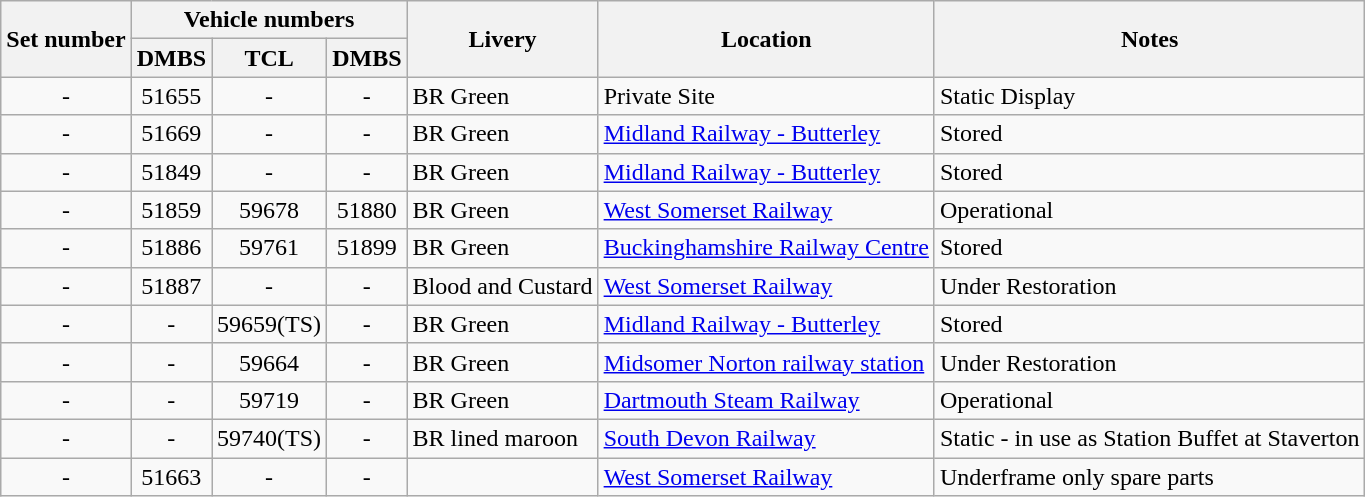<table class="wikitable">
<tr>
<th rowspan=2>Set number</th>
<th colspan=3>Vehicle numbers</th>
<th rowspan=2 align=left>Livery</th>
<th rowspan=2 align=left>Location</th>
<th rowspan=2 align=left>Notes</th>
</tr>
<tr>
<th>DMBS</th>
<th>TCL</th>
<th>DMBS</th>
</tr>
<tr>
<td align=center>-</td>
<td align=center>51655</td>
<td align=center>-</td>
<td align=center>-</td>
<td>BR Green</td>
<td>Private Site</td>
<td>Static Display</td>
</tr>
<tr>
<td align=center>-</td>
<td align=center>51669</td>
<td align=center>-</td>
<td align=center>-</td>
<td>BR Green</td>
<td><a href='#'>Midland Railway - Butterley</a></td>
<td>Stored</td>
</tr>
<tr>
<td align=center>-</td>
<td align=center>51849</td>
<td align=center>-</td>
<td align=center>-</td>
<td>BR Green</td>
<td><a href='#'>Midland Railway - Butterley</a></td>
<td>Stored</td>
</tr>
<tr>
<td align=center>-</td>
<td align=center>51859</td>
<td align=center>59678</td>
<td align=center>51880</td>
<td>BR Green</td>
<td><a href='#'>West Somerset Railway</a></td>
<td>Operational</td>
</tr>
<tr>
<td align=center>-</td>
<td align=center>51886</td>
<td align=center>59761</td>
<td align=center>51899</td>
<td>BR Green</td>
<td><a href='#'>Buckinghamshire Railway Centre</a></td>
<td>Stored</td>
</tr>
<tr>
<td align=center>-</td>
<td align=center>51887</td>
<td align=center>-</td>
<td align=center>-</td>
<td>Blood and Custard</td>
<td><a href='#'>West Somerset Railway</a></td>
<td>Under Restoration</td>
</tr>
<tr>
<td align=center>-</td>
<td align=center>-</td>
<td align=center>59659(TS)</td>
<td align=center>-</td>
<td>BR Green</td>
<td><a href='#'>Midland Railway - Butterley</a></td>
<td>Stored</td>
</tr>
<tr>
<td align=center>-</td>
<td align=center>-</td>
<td align=center>59664</td>
<td align=center>-</td>
<td>BR Green</td>
<td><a href='#'>Midsomer Norton railway station</a></td>
<td>Under Restoration</td>
</tr>
<tr>
<td align=center>-</td>
<td align=center>-</td>
<td align=center>59719</td>
<td align=center>-</td>
<td>BR Green</td>
<td><a href='#'>Dartmouth Steam Railway</a></td>
<td>Operational</td>
</tr>
<tr>
<td align=center>-</td>
<td align=center>-</td>
<td align=center>59740(TS)</td>
<td align=center>-</td>
<td>BR lined maroon</td>
<td><a href='#'>South Devon Railway</a></td>
<td>Static - in use as Station Buffet at Staverton</td>
</tr>
<tr>
<td align=center>-</td>
<td align=center>51663</td>
<td align=center>-</td>
<td align=center>-</td>
<td></td>
<td><a href='#'>West Somerset Railway</a></td>
<td>Underframe only spare parts</td>
</tr>
</table>
